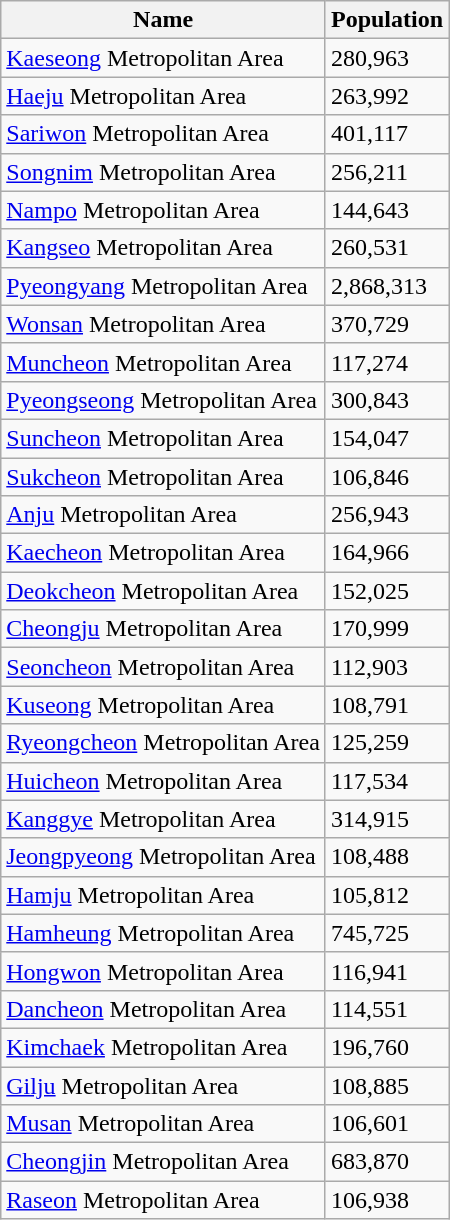<table class="wikitable sortable">
<tr>
<th>Name</th>
<th>Population</th>
</tr>
<tr>
<td><a href='#'>Kaeseong</a> Metropolitan Area</td>
<td>280,963</td>
</tr>
<tr>
<td><a href='#'>Haeju</a> Metropolitan Area</td>
<td>263,992</td>
</tr>
<tr>
<td><a href='#'>Sariwon</a> Metropolitan Area</td>
<td>401,117</td>
</tr>
<tr>
<td><a href='#'>Songnim</a> Metropolitan Area</td>
<td>256,211</td>
</tr>
<tr>
<td><a href='#'>Nampo</a> Metropolitan Area</td>
<td>144,643</td>
</tr>
<tr>
<td><a href='#'>Kangseo</a> Metropolitan Area</td>
<td>260,531</td>
</tr>
<tr>
<td><a href='#'>Pyeongyang</a> Metropolitan Area</td>
<td>2,868,313</td>
</tr>
<tr>
<td><a href='#'>Wonsan</a> Metropolitan Area</td>
<td>370,729</td>
</tr>
<tr>
<td><a href='#'>Muncheon</a> Metropolitan Area</td>
<td>117,274</td>
</tr>
<tr>
<td><a href='#'>Pyeongseong</a> Metropolitan Area</td>
<td>300,843</td>
</tr>
<tr>
<td><a href='#'>Suncheon</a> Metropolitan Area</td>
<td>154,047</td>
</tr>
<tr>
<td><a href='#'>Sukcheon</a> Metropolitan Area</td>
<td>106,846</td>
</tr>
<tr>
<td><a href='#'>Anju</a> Metropolitan Area</td>
<td>256,943</td>
</tr>
<tr>
<td><a href='#'>Kaecheon</a> Metropolitan Area</td>
<td>164,966</td>
</tr>
<tr>
<td><a href='#'>Deokcheon</a> Metropolitan Area</td>
<td>152,025</td>
</tr>
<tr>
<td><a href='#'>Cheongju</a> Metropolitan Area</td>
<td>170,999</td>
</tr>
<tr>
<td><a href='#'>Seoncheon</a> Metropolitan Area</td>
<td>112,903</td>
</tr>
<tr>
<td><a href='#'>Kuseong</a> Metropolitan Area</td>
<td>108,791</td>
</tr>
<tr>
<td><a href='#'>Ryeongcheon</a> Metropolitan Area</td>
<td>125,259</td>
</tr>
<tr>
<td><a href='#'>Huicheon</a> Metropolitan Area</td>
<td>117,534</td>
</tr>
<tr>
<td><a href='#'>Kanggye</a> Metropolitan Area</td>
<td>314,915</td>
</tr>
<tr>
<td><a href='#'>Jeongpyeong</a> Metropolitan Area</td>
<td>108,488</td>
</tr>
<tr>
<td><a href='#'>Hamju</a> Metropolitan Area</td>
<td>105,812</td>
</tr>
<tr>
<td><a href='#'>Hamheung</a> Metropolitan Area</td>
<td>745,725</td>
</tr>
<tr>
<td><a href='#'>Hongwon</a> Metropolitan Area</td>
<td>116,941</td>
</tr>
<tr>
<td><a href='#'>Dancheon</a> Metropolitan Area</td>
<td>114,551</td>
</tr>
<tr>
<td><a href='#'>Kimchaek</a> Metropolitan Area</td>
<td>196,760</td>
</tr>
<tr>
<td><a href='#'>Gilju</a> Metropolitan Area</td>
<td>108,885</td>
</tr>
<tr>
<td><a href='#'>Musan</a> Metropolitan Area</td>
<td>106,601</td>
</tr>
<tr>
<td><a href='#'>Cheongjin</a> Metropolitan Area</td>
<td>683,870</td>
</tr>
<tr>
<td><a href='#'>Raseon</a> Metropolitan Area</td>
<td>106,938</td>
</tr>
</table>
